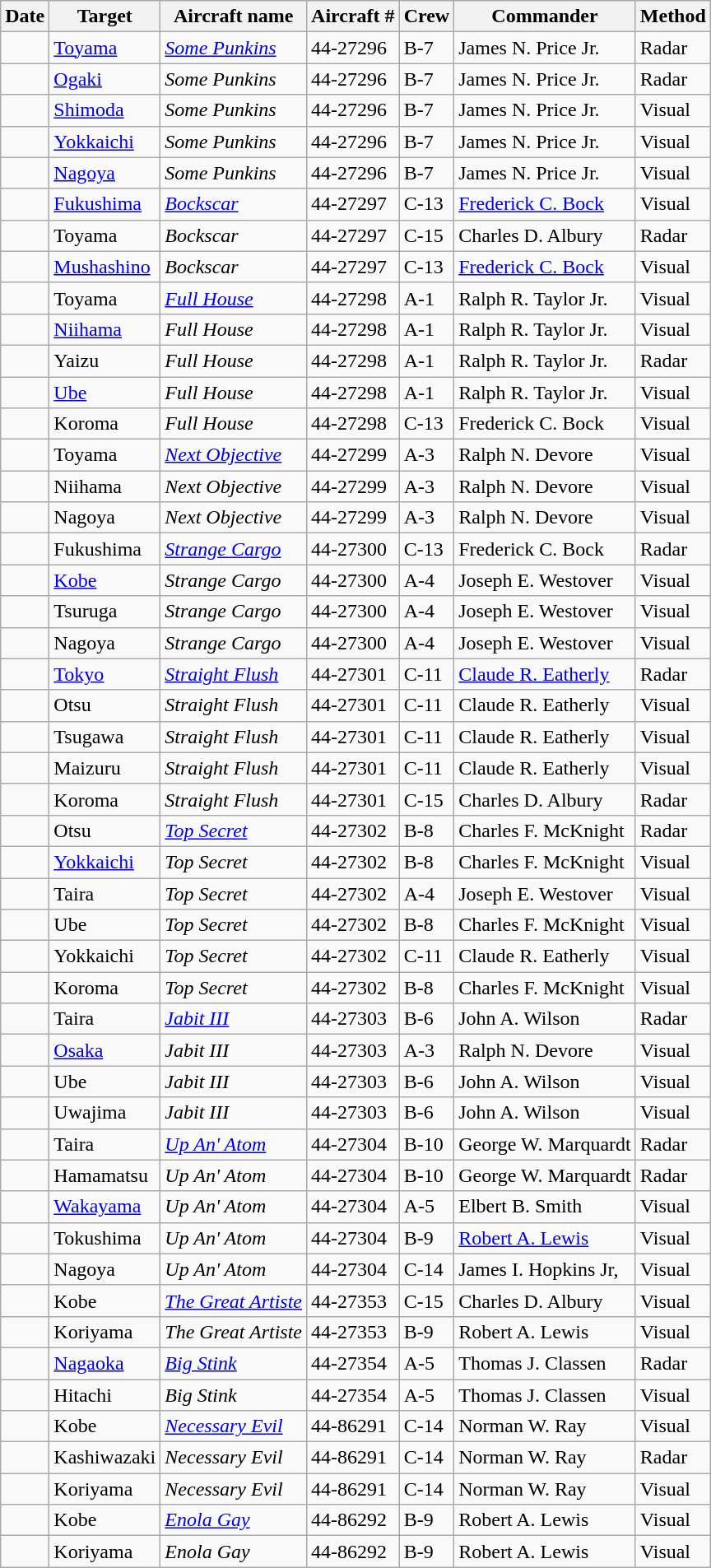<table class="wikitable sortable">
<tr>
<th>Date</th>
<th>Target</th>
<th>Aircraft name</th>
<th>Aircraft #</th>
<th>Crew</th>
<th>Commander</th>
<th>Method</th>
</tr>
<tr>
<td></td>
<td><a href='#'>Toyama</a></td>
<td><em><a href='#'>Some Punkins</a></em></td>
<td>44-27296</td>
<td>B-7</td>
<td>James N. Price Jr.</td>
<td>Radar</td>
</tr>
<tr>
<td></td>
<td><a href='#'>Ogaki</a></td>
<td><em>Some Punkins</em></td>
<td>44-27296</td>
<td>B-7</td>
<td>James N. Price Jr.</td>
<td>Radar</td>
</tr>
<tr>
<td></td>
<td><a href='#'>Shimoda</a></td>
<td><em>Some Punkins</em></td>
<td>44-27296</td>
<td>B-7</td>
<td>James N. Price Jr.</td>
<td>Visual</td>
</tr>
<tr>
<td></td>
<td><a href='#'>Yokkaichi</a></td>
<td><em>Some Punkins</em></td>
<td>44-27296</td>
<td>B-7</td>
<td>James N. Price Jr.</td>
<td>Visual</td>
</tr>
<tr>
<td></td>
<td><a href='#'>Nagoya</a></td>
<td><em>Some Punkins</em></td>
<td>44-27296</td>
<td>B-7</td>
<td>James N. Price Jr.</td>
<td>Visual</td>
</tr>
<tr>
<td></td>
<td><a href='#'>Fukushima</a></td>
<td><em><a href='#'>Bockscar</a></em></td>
<td>44-27297</td>
<td>C-13</td>
<td><a href='#'>Frederick C. Bock</a></td>
<td>Visual</td>
</tr>
<tr>
<td></td>
<td>Toyama</td>
<td><em>Bockscar</em></td>
<td>44-27297</td>
<td>C-15</td>
<td>Charles D. Albury</td>
<td>Radar</td>
</tr>
<tr>
<td></td>
<td><a href='#'>Mushashino</a></td>
<td><em>Bockscar</em></td>
<td>44-27297</td>
<td>C-13</td>
<td><a href='#'>Frederick C. Bock</a></td>
<td>Visual</td>
</tr>
<tr>
<td></td>
<td>Toyama</td>
<td><em><a href='#'>Full House</a></em></td>
<td>44-27298</td>
<td>A-1</td>
<td>Ralph R. Taylor Jr.</td>
<td>Visual</td>
</tr>
<tr>
<td></td>
<td><a href='#'>Niihama</a></td>
<td><em>Full House</em></td>
<td>44-27298</td>
<td>A-1</td>
<td>Ralph R. Taylor Jr.</td>
<td>Visual</td>
</tr>
<tr>
<td></td>
<td>Yaizu</td>
<td><em>Full House</em></td>
<td>44-27298</td>
<td>A-1</td>
<td>Ralph R. Taylor Jr.</td>
<td>Radar</td>
</tr>
<tr>
<td></td>
<td><a href='#'>Ube</a></td>
<td><em>Full House</em></td>
<td>44-27298</td>
<td>A-1</td>
<td>Ralph R. Taylor Jr.</td>
<td>Visual</td>
</tr>
<tr>
<td></td>
<td>Koroma</td>
<td><em>Full House</em></td>
<td>44-27298</td>
<td>C-13</td>
<td>Frederick C. Bock</td>
<td>Visual</td>
</tr>
<tr>
<td></td>
<td>Toyama</td>
<td><em><a href='#'>Next Objective</a></em></td>
<td>44-27299</td>
<td>A-3</td>
<td>Ralph N. Devore</td>
<td>Visual</td>
</tr>
<tr>
<td></td>
<td>Niihama</td>
<td><em>Next Objective</em></td>
<td>44-27299</td>
<td>A-3</td>
<td>Ralph N. Devore</td>
<td>Visual</td>
</tr>
<tr>
<td></td>
<td>Nagoya</td>
<td><em>Next Objective</em></td>
<td>44-27299</td>
<td>A-3</td>
<td>Ralph N. Devore</td>
<td>Visual</td>
</tr>
<tr>
<td></td>
<td>Fukushima</td>
<td><em><a href='#'>Strange Cargo</a></em></td>
<td>44-27300</td>
<td>C-13</td>
<td>Frederick C. Bock</td>
<td>Radar</td>
</tr>
<tr>
<td></td>
<td><a href='#'>Kobe</a></td>
<td><em>Strange Cargo</em></td>
<td>44-27300</td>
<td>A-4</td>
<td>Joseph E. Westover</td>
<td>Visual</td>
</tr>
<tr>
<td></td>
<td>Tsuruga</td>
<td><em>Strange Cargo</em></td>
<td>44-27300</td>
<td>A-4</td>
<td>Joseph E. Westover</td>
<td>Visual</td>
</tr>
<tr>
<td></td>
<td>Nagoya</td>
<td><em>Strange Cargo</em></td>
<td>44-27300</td>
<td>A-4</td>
<td>Joseph E. Westover</td>
<td>Visual</td>
</tr>
<tr>
<td></td>
<td><a href='#'>Tokyo</a></td>
<td><em><a href='#'>Straight Flush</a></em></td>
<td>44-27301</td>
<td>C-11</td>
<td><a href='#'>Claude R. Eatherly</a></td>
<td>Radar</td>
</tr>
<tr>
<td></td>
<td>Otsu</td>
<td><em>Straight Flush</em></td>
<td>44-27301</td>
<td>C-11</td>
<td>Claude R. Eatherly</td>
<td>Visual</td>
</tr>
<tr>
<td></td>
<td>Tsugawa</td>
<td><em>Straight Flush</em></td>
<td>44-27301</td>
<td>C-11</td>
<td>Claude R. Eatherly</td>
<td>Visual</td>
</tr>
<tr>
<td></td>
<td>Maizuru</td>
<td><em>Straight Flush</em></td>
<td>44-27301</td>
<td>C-11</td>
<td>Claude R. Eatherly</td>
<td>Visual</td>
</tr>
<tr>
<td></td>
<td>Koroma</td>
<td><em>Straight Flush</em></td>
<td>44-27301</td>
<td>C-15</td>
<td>Charles D. Albury</td>
<td>Radar</td>
</tr>
<tr>
<td></td>
<td>Otsu</td>
<td><em><a href='#'>Top Secret</a></em></td>
<td>44-27302</td>
<td>B-8</td>
<td>Charles F. McKnight</td>
<td>Radar</td>
</tr>
<tr>
<td></td>
<td><a href='#'>Yokkaichi</a></td>
<td><em>Top Secret</em></td>
<td>44-27302</td>
<td>B-8</td>
<td>Charles F. McKnight</td>
<td>Visual</td>
</tr>
<tr>
<td></td>
<td>Taira</td>
<td><em>Top Secret</em></td>
<td>44-27302</td>
<td>A-4</td>
<td>Joseph E. Westover</td>
<td>Visual</td>
</tr>
<tr>
<td></td>
<td>Ube</td>
<td><em>Top Secret</em></td>
<td>44-27302</td>
<td>B-8</td>
<td>Charles F. McKnight</td>
<td>Visual</td>
</tr>
<tr>
<td></td>
<td>Yokkaichi</td>
<td><em>Top Secret</em></td>
<td>44-27302</td>
<td>C-11</td>
<td>Claude R. Eatherly</td>
<td>Visual</td>
</tr>
<tr>
<td></td>
<td>Koroma</td>
<td><em>Top Secret</em></td>
<td>44-27302</td>
<td>B-8</td>
<td>Charles F. McKnight</td>
<td>Visual</td>
</tr>
<tr>
<td></td>
<td>Taira</td>
<td><em><a href='#'>Jabit III</a></em></td>
<td>44-27303</td>
<td>B-6</td>
<td>John A. Wilson</td>
<td>Radar</td>
</tr>
<tr>
<td></td>
<td><a href='#'>Osaka</a></td>
<td><em>Jabit III</em></td>
<td>44-27303</td>
<td>A-3</td>
<td>Ralph N. Devore</td>
<td>Visual</td>
</tr>
<tr>
<td></td>
<td>Ube</td>
<td><em>Jabit III</em></td>
<td>44-27303</td>
<td>B-6</td>
<td>John A. Wilson</td>
<td>Visual</td>
</tr>
<tr>
<td></td>
<td>Uwajima</td>
<td><em>Jabit III</em></td>
<td>44-27303</td>
<td>B-6</td>
<td>John A. Wilson</td>
<td>Visual</td>
</tr>
<tr>
<td></td>
<td>Taira</td>
<td><em><a href='#'>Up An' Atom</a></em></td>
<td>44-27304</td>
<td>B-10</td>
<td>George W. Marquardt</td>
<td>Radar</td>
</tr>
<tr>
<td></td>
<td>Hamamatsu</td>
<td><em>Up An' Atom</em></td>
<td>44-27304</td>
<td>B-10</td>
<td>George W. Marquardt</td>
<td>Radar</td>
</tr>
<tr>
<td></td>
<td><a href='#'>Wakayama</a></td>
<td><em>Up An' Atom</em></td>
<td>44-27304</td>
<td>A-5</td>
<td>Elbert B. Smith</td>
<td>Visual</td>
</tr>
<tr>
<td></td>
<td>Tokushima</td>
<td><em>Up An' Atom</em></td>
<td>44-27304</td>
<td>B-9</td>
<td><a href='#'>Robert A. Lewis</a></td>
<td>Visual</td>
</tr>
<tr>
<td></td>
<td>Nagoya</td>
<td><em>Up An' Atom</em></td>
<td>44-27304</td>
<td>C-14</td>
<td>James I. Hopkins Jr,</td>
<td>Visual</td>
</tr>
<tr>
<td></td>
<td>Kobe</td>
<td><em><a href='#'>The Great Artiste</a></em></td>
<td>44-27353</td>
<td>C-15</td>
<td>Charles D. Albury</td>
<td>Visual</td>
</tr>
<tr>
<td></td>
<td>Koriyama</td>
<td><em>The Great Artiste</em></td>
<td>44-27353</td>
<td>B-9</td>
<td>Robert A. Lewis</td>
<td>Visual</td>
</tr>
<tr>
<td></td>
<td><a href='#'>Nagaoka</a></td>
<td><em><a href='#'>Big Stink</a></em></td>
<td>44-27354</td>
<td>A-5</td>
<td>Thomas J. Classen</td>
<td>Radar</td>
</tr>
<tr>
<td></td>
<td>Hitachi</td>
<td><em>Big Stink</em></td>
<td>44-27354</td>
<td>A-5</td>
<td>Thomas J. Classen</td>
<td>Visual</td>
</tr>
<tr>
<td></td>
<td>Kobe</td>
<td><em><a href='#'>Necessary Evil</a></em></td>
<td>44-86291</td>
<td>C-14</td>
<td>Norman W. Ray</td>
<td>Visual</td>
</tr>
<tr>
<td></td>
<td>Kashiwazaki</td>
<td><em>Necessary Evil</em></td>
<td>44-86291</td>
<td>C-14</td>
<td>Norman W. Ray</td>
<td>Radar</td>
</tr>
<tr>
<td></td>
<td>Koriyama</td>
<td><em>Necessary Evil</em></td>
<td>44-86291</td>
<td>C-14</td>
<td>Norman W. Ray</td>
<td>Visual</td>
</tr>
<tr>
<td></td>
<td>Kobe</td>
<td><em><a href='#'>Enola Gay</a></em></td>
<td>44-86292</td>
<td>B-9</td>
<td>Robert A. Lewis</td>
<td>Visual</td>
</tr>
<tr>
<td></td>
<td>Koriyama</td>
<td><em>Enola Gay</em></td>
<td>44-86292</td>
<td>B-9</td>
<td>Robert A. Lewis</td>
<td>Visual</td>
</tr>
</table>
